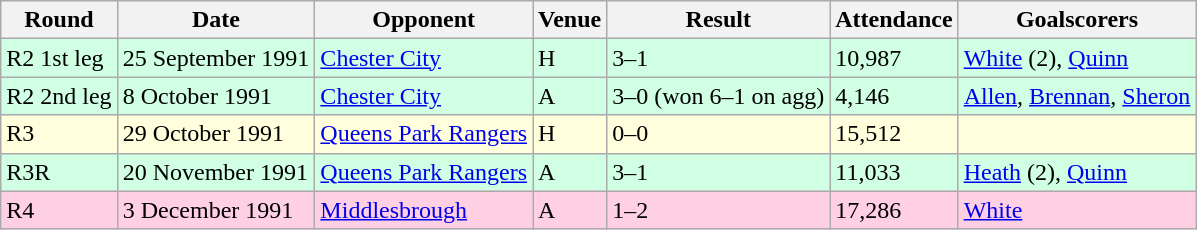<table class="wikitable">
<tr>
<th>Round</th>
<th>Date</th>
<th>Opponent</th>
<th>Venue</th>
<th>Result</th>
<th>Attendance</th>
<th>Goalscorers</th>
</tr>
<tr style="background-color: #d0ffe3;">
<td>R2 1st leg</td>
<td>25 September 1991</td>
<td><a href='#'>Chester City</a></td>
<td>H</td>
<td>3–1</td>
<td>10,987</td>
<td><a href='#'>White</a> (2), <a href='#'>Quinn</a></td>
</tr>
<tr style="background-color: #d0ffe3;">
<td>R2 2nd leg</td>
<td>8 October 1991</td>
<td><a href='#'>Chester City</a></td>
<td>A</td>
<td>3–0 (won 6–1 on agg)</td>
<td>4,146</td>
<td><a href='#'>Allen</a>, <a href='#'>Brennan</a>, <a href='#'>Sheron</a></td>
</tr>
<tr style="background-color: #ffffdd;">
<td>R3</td>
<td>29 October 1991</td>
<td><a href='#'>Queens Park Rangers</a></td>
<td>H</td>
<td>0–0</td>
<td>15,512</td>
<td></td>
</tr>
<tr style="background-color: #d0ffe3;">
<td>R3R</td>
<td>20 November 1991</td>
<td><a href='#'>Queens Park Rangers</a></td>
<td>A</td>
<td>3–1</td>
<td>11,033</td>
<td><a href='#'>Heath</a> (2), <a href='#'>Quinn</a></td>
</tr>
<tr style="background-color: #ffd0e3;">
<td>R4</td>
<td>3 December 1991</td>
<td><a href='#'>Middlesbrough</a></td>
<td>A</td>
<td>1–2</td>
<td>17,286</td>
<td><a href='#'>White</a></td>
</tr>
</table>
